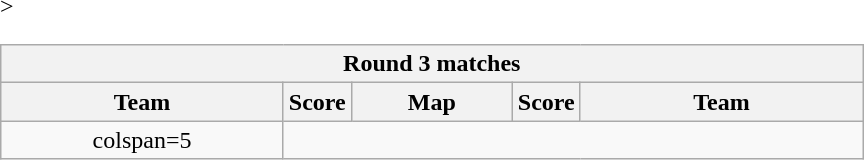<table class="wikitable" style="text-align: center;">
<tr>
<th colspan=5>Round 3 matches</th>
</tr>
<tr <noinclude>>
<th width="181px">Team</th>
<th width="20px">Score</th>
<th width="100px">Map</th>
<th width="20px">Score</th>
<th width="181px">Team</noinclude></th>
</tr>
<tr>
<td>colspan=5 </td>
</tr>
</table>
